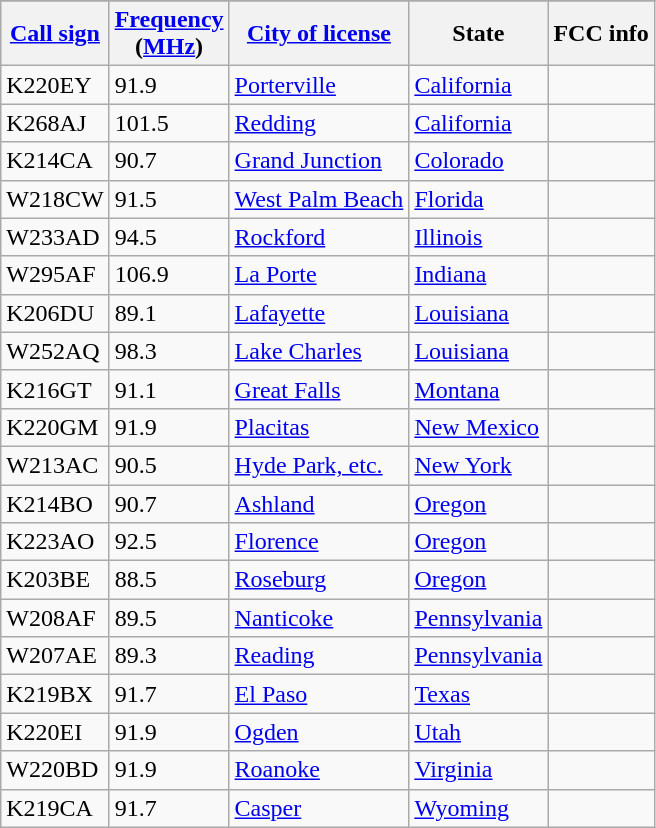<table class="wikitable sortable">
<tr>
</tr>
<tr>
<th><a href='#'>Call sign</a></th>
<th data-sort-type="number"><a href='#'>Frequency</a><br>(<a href='#'>MHz</a>)</th>
<th><a href='#'>City of license</a></th>
<th>State</th>
<th class="unsortable">FCC info</th>
</tr>
<tr>
<td>K220EY</td>
<td>91.9</td>
<td><a href='#'>Porterville</a></td>
<td><a href='#'>California</a></td>
<td></td>
</tr>
<tr>
<td>K268AJ</td>
<td>101.5</td>
<td><a href='#'>Redding</a></td>
<td><a href='#'>California</a></td>
<td></td>
</tr>
<tr>
<td>K214CA</td>
<td>90.7</td>
<td><a href='#'>Grand Junction</a></td>
<td><a href='#'>Colorado</a></td>
<td></td>
</tr>
<tr>
<td>W218CW</td>
<td>91.5</td>
<td><a href='#'>West Palm Beach</a></td>
<td><a href='#'>Florida</a></td>
<td></td>
</tr>
<tr>
<td>W233AD</td>
<td>94.5</td>
<td><a href='#'>Rockford</a></td>
<td><a href='#'>Illinois</a></td>
<td></td>
</tr>
<tr>
<td>W295AF</td>
<td>106.9</td>
<td><a href='#'>La Porte</a></td>
<td><a href='#'>Indiana</a></td>
<td></td>
</tr>
<tr>
<td>K206DU</td>
<td>89.1</td>
<td><a href='#'>Lafayette</a></td>
<td><a href='#'>Louisiana</a></td>
<td></td>
</tr>
<tr>
<td>W252AQ</td>
<td>98.3</td>
<td><a href='#'>Lake Charles</a></td>
<td><a href='#'>Louisiana</a></td>
<td></td>
</tr>
<tr>
<td>K216GT</td>
<td>91.1</td>
<td><a href='#'>Great Falls</a></td>
<td><a href='#'>Montana</a></td>
<td></td>
</tr>
<tr>
<td>K220GM</td>
<td>91.9</td>
<td><a href='#'>Placitas</a></td>
<td><a href='#'>New Mexico</a></td>
<td></td>
</tr>
<tr>
<td>W213AC</td>
<td>90.5</td>
<td><a href='#'>Hyde Park, etc.</a></td>
<td><a href='#'>New York</a></td>
<td></td>
</tr>
<tr>
<td>K214BO</td>
<td>90.7</td>
<td><a href='#'>Ashland</a></td>
<td><a href='#'>Oregon</a></td>
<td></td>
</tr>
<tr>
<td>K223AO</td>
<td>92.5</td>
<td><a href='#'>Florence</a></td>
<td><a href='#'>Oregon</a></td>
<td></td>
</tr>
<tr>
<td>K203BE</td>
<td>88.5</td>
<td><a href='#'>Roseburg</a></td>
<td><a href='#'>Oregon</a></td>
<td></td>
</tr>
<tr>
<td>W208AF</td>
<td>89.5</td>
<td><a href='#'>Nanticoke</a></td>
<td><a href='#'>Pennsylvania</a></td>
<td></td>
</tr>
<tr>
<td>W207AE</td>
<td>89.3</td>
<td><a href='#'>Reading</a></td>
<td><a href='#'>Pennsylvania</a></td>
<td></td>
</tr>
<tr>
<td>K219BX</td>
<td>91.7</td>
<td><a href='#'>El Paso</a></td>
<td><a href='#'>Texas</a></td>
<td></td>
</tr>
<tr>
<td>K220EI</td>
<td>91.9</td>
<td><a href='#'>Ogden</a></td>
<td><a href='#'>Utah</a></td>
<td></td>
</tr>
<tr>
<td>W220BD</td>
<td>91.9</td>
<td><a href='#'>Roanoke</a></td>
<td><a href='#'>Virginia</a></td>
<td></td>
</tr>
<tr>
<td>K219CA</td>
<td>91.7</td>
<td><a href='#'>Casper</a></td>
<td><a href='#'>Wyoming</a></td>
<td></td>
</tr>
</table>
